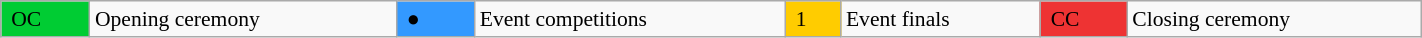<table class="wikitable"  style="margin:0.5em auto; font-size:90%; position:relative; width:75%;">
<tr>
<td style="background:#0c3;"> OC </td>
<td>Opening ceremony</td>
<td style="background:#39f;"> ●  </td>
<td>Event competitions</td>
<td style="background:#fc0;"> 1 </td>
<td>Event finals</td>
<td style="background:#e33;"> CC </td>
<td>Closing ceremony</td>
</tr>
</table>
